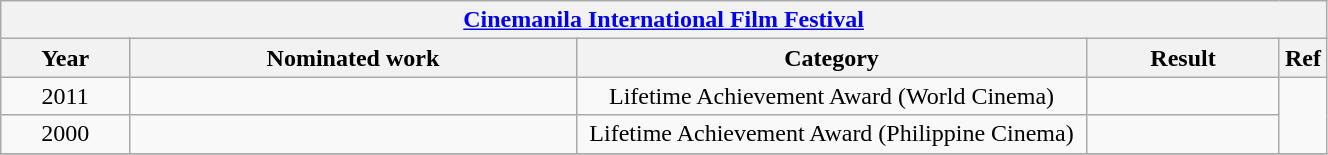<table width="70%" class="wikitable sortable">
<tr>
<th colspan="5" align="center"><a href='#'>Cinemanila International Film Festival</a></th>
</tr>
<tr>
<th width="10%">Year</th>
<th width="35%">Nominated work</th>
<th width="40%">Category</th>
<th width="15%">Result</th>
<th width="15%">Ref</th>
</tr>
<tr>
<td align="center">2011</td>
<td align="center"></td>
<td align="center">Lifetime Achievement Award  (World Cinema)</td>
<td></td>
<td rowspan = "2" align="center"></td>
</tr>
<tr>
<td align="center">2000</td>
<td align="center"></td>
<td align="center">Lifetime Achievement Award  (Philippine Cinema)</td>
<td></td>
</tr>
<tr>
</tr>
</table>
